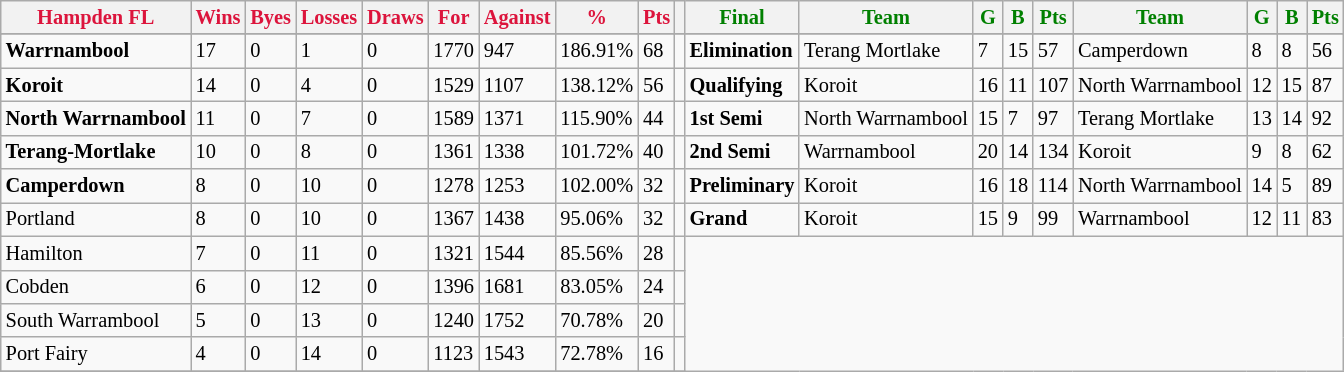<table style="font-size: 85%; text-align: left;" class="wikitable">
<tr>
<th style="color:crimson">Hampden FL</th>
<th style="color:crimson">Wins</th>
<th style="color:crimson">Byes</th>
<th style="color:crimson">Losses</th>
<th style="color:crimson">Draws</th>
<th style="color:crimson">For</th>
<th style="color:crimson">Against</th>
<th style="color:crimson">%</th>
<th style="color:crimson">Pts</th>
<th></th>
<th style="color:green">Final</th>
<th style="color:green">Team</th>
<th style="color:green">G</th>
<th style="color:green">B</th>
<th style="color:green">Pts</th>
<th style="color:green">Team</th>
<th style="color:green">G</th>
<th style="color:green">B</th>
<th style="color:green">Pts</th>
</tr>
<tr>
</tr>
<tr>
</tr>
<tr>
<td><strong>	Warrnambool	</strong></td>
<td>17</td>
<td>0</td>
<td>1</td>
<td>0</td>
<td>1770</td>
<td>947</td>
<td>186.91%</td>
<td>68</td>
<td></td>
<td><strong>Elimination</strong></td>
<td>Terang Mortlake</td>
<td>7</td>
<td>15</td>
<td>57</td>
<td>Camperdown</td>
<td>8</td>
<td>8</td>
<td>56</td>
</tr>
<tr>
<td><strong>	Koroit	</strong></td>
<td>14</td>
<td>0</td>
<td>4</td>
<td>0</td>
<td>1529</td>
<td>1107</td>
<td>138.12%</td>
<td>56</td>
<td></td>
<td><strong>Qualifying</strong></td>
<td>Koroit</td>
<td>16</td>
<td>11</td>
<td>107</td>
<td>North Warrnambool</td>
<td>12</td>
<td>15</td>
<td>87</td>
</tr>
<tr>
<td><strong>	North Warrnambool	</strong></td>
<td>11</td>
<td>0</td>
<td>7</td>
<td>0</td>
<td>1589</td>
<td>1371</td>
<td>115.90%</td>
<td>44</td>
<td></td>
<td><strong>1st Semi</strong></td>
<td>North Warrnambool</td>
<td>15</td>
<td>7</td>
<td>97</td>
<td>Terang Mortlake</td>
<td>13</td>
<td>14</td>
<td>92</td>
</tr>
<tr>
<td><strong>	Terang-Mortlake	</strong></td>
<td>10</td>
<td>0</td>
<td>8</td>
<td>0</td>
<td>1361</td>
<td>1338</td>
<td>101.72%</td>
<td>40</td>
<td></td>
<td><strong>2nd Semi</strong></td>
<td>Warrnambool</td>
<td>20</td>
<td>14</td>
<td>134</td>
<td>Koroit</td>
<td>9</td>
<td>8</td>
<td>62</td>
</tr>
<tr>
<td><strong>	Camperdown	</strong></td>
<td>8</td>
<td>0</td>
<td>10</td>
<td>0</td>
<td>1278</td>
<td>1253</td>
<td>102.00%</td>
<td>32</td>
<td></td>
<td><strong>Preliminary</strong></td>
<td>Koroit</td>
<td>16</td>
<td>18</td>
<td>114</td>
<td>North Warrnambool</td>
<td>14</td>
<td>5</td>
<td>89</td>
</tr>
<tr>
<td>Portland</td>
<td>8</td>
<td>0</td>
<td>10</td>
<td>0</td>
<td>1367</td>
<td>1438</td>
<td>95.06%</td>
<td>32</td>
<td></td>
<td><strong>Grand</strong></td>
<td>Koroit</td>
<td>15</td>
<td>9</td>
<td>99</td>
<td>Warrnambool</td>
<td>12</td>
<td>11</td>
<td>83</td>
</tr>
<tr>
<td>Hamilton</td>
<td>7</td>
<td>0</td>
<td>11</td>
<td>0</td>
<td>1321</td>
<td>1544</td>
<td>85.56%</td>
<td>28</td>
<td></td>
</tr>
<tr>
<td>Cobden</td>
<td>6</td>
<td>0</td>
<td>12</td>
<td>0</td>
<td>1396</td>
<td>1681</td>
<td>83.05%</td>
<td>24</td>
<td></td>
</tr>
<tr>
<td>South Warrambool</td>
<td>5</td>
<td>0</td>
<td>13</td>
<td>0</td>
<td>1240</td>
<td>1752</td>
<td>70.78%</td>
<td>20</td>
<td></td>
</tr>
<tr>
<td>Port Fairy</td>
<td>4</td>
<td>0</td>
<td>14</td>
<td>0</td>
<td>1123</td>
<td>1543</td>
<td>72.78%</td>
<td>16</td>
<td></td>
</tr>
<tr>
</tr>
</table>
